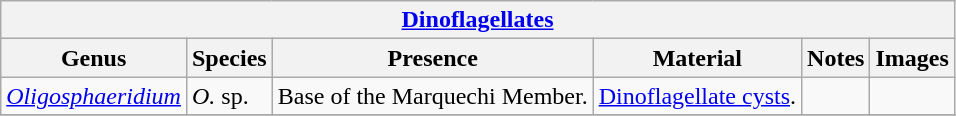<table class="wikitable" align="center">
<tr>
<th colspan="6" align="center"><strong><a href='#'>Dinoflagellates</a></strong></th>
</tr>
<tr>
<th>Genus</th>
<th>Species</th>
<th>Presence</th>
<th><strong>Material</strong></th>
<th>Notes</th>
<th>Images</th>
</tr>
<tr>
<td><em><a href='#'>Oligosphaeridium</a></em></td>
<td><em>O.</em> sp.</td>
<td>Base of the Marquechi Member.</td>
<td><a href='#'>Dinoflagellate cysts</a>.</td>
<td></td>
<td></td>
</tr>
<tr>
</tr>
</table>
